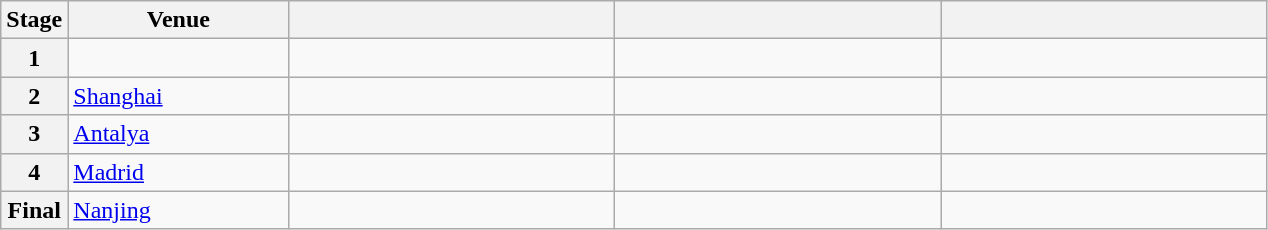<table class="wikitable">
<tr>
<th>Stage</th>
<th width=140>Venue</th>
<th width=210></th>
<th width=210></th>
<th width=210></th>
</tr>
<tr>
<th>1</th>
<td></td>
<td></td>
<td></td>
<td></td>
</tr>
<tr>
<th>2</th>
<td> <a href='#'>Shanghai</a></td>
<td></td>
<td></td>
<td></td>
</tr>
<tr>
<th>3</th>
<td> <a href='#'>Antalya</a></td>
<td></td>
<td></td>
<td></td>
</tr>
<tr>
<th>4</th>
<td> <a href='#'>Madrid</a></td>
<td></td>
<td></td>
<td></td>
</tr>
<tr>
<th>Final</th>
<td> <a href='#'>Nanjing</a></td>
<td></td>
<td></td>
<td></td>
</tr>
</table>
